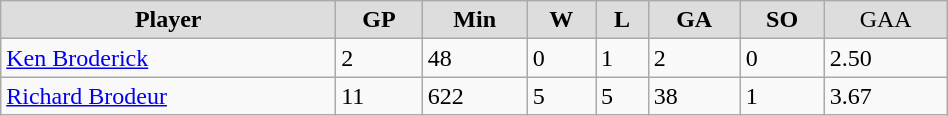<table class="wikitable" width="50%">
<tr align="center"  bgcolor="#dddddd">
<td><strong>Player</strong></td>
<td><strong>GP</strong></td>
<td><strong>Min</strong></td>
<td><strong>W</strong></td>
<td><strong>L</strong></td>
<td><strong>GA</strong></td>
<td><strong>SO</strong></td>
<td>GAA</td>
</tr>
<tr>
<td><a href='#'>Ken Broderick</a></td>
<td>2</td>
<td>48</td>
<td>0</td>
<td>1</td>
<td>2</td>
<td>0</td>
<td>2.50</td>
</tr>
<tr>
<td><a href='#'>Richard Brodeur</a></td>
<td>11</td>
<td>622</td>
<td>5</td>
<td>5</td>
<td>38</td>
<td>1</td>
<td>3.67</td>
</tr>
</table>
